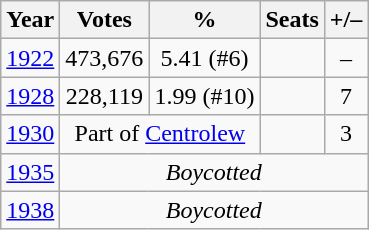<table class=wikitable style=text-align:center>
<tr>
<th>Year</th>
<th>Votes</th>
<th>%</th>
<th>Seats</th>
<th>+/–</th>
</tr>
<tr>
<td><a href='#'>1922</a></td>
<td>473,676</td>
<td>5.41 (#6)</td>
<td></td>
<td>–</td>
</tr>
<tr>
<td><a href='#'>1928</a></td>
<td>228,119</td>
<td>1.99 (#10)</td>
<td></td>
<td> 7</td>
</tr>
<tr>
<td><a href='#'>1930</a></td>
<td colspan=2>Part of <a href='#'>Centrolew</a></td>
<td></td>
<td> 3</td>
</tr>
<tr>
<td><a href='#'>1935</a></td>
<td colspan=4><em>Boycotted</em></td>
</tr>
<tr>
<td><a href='#'>1938</a></td>
<td colspan=4><em>Boycotted</em></td>
</tr>
</table>
